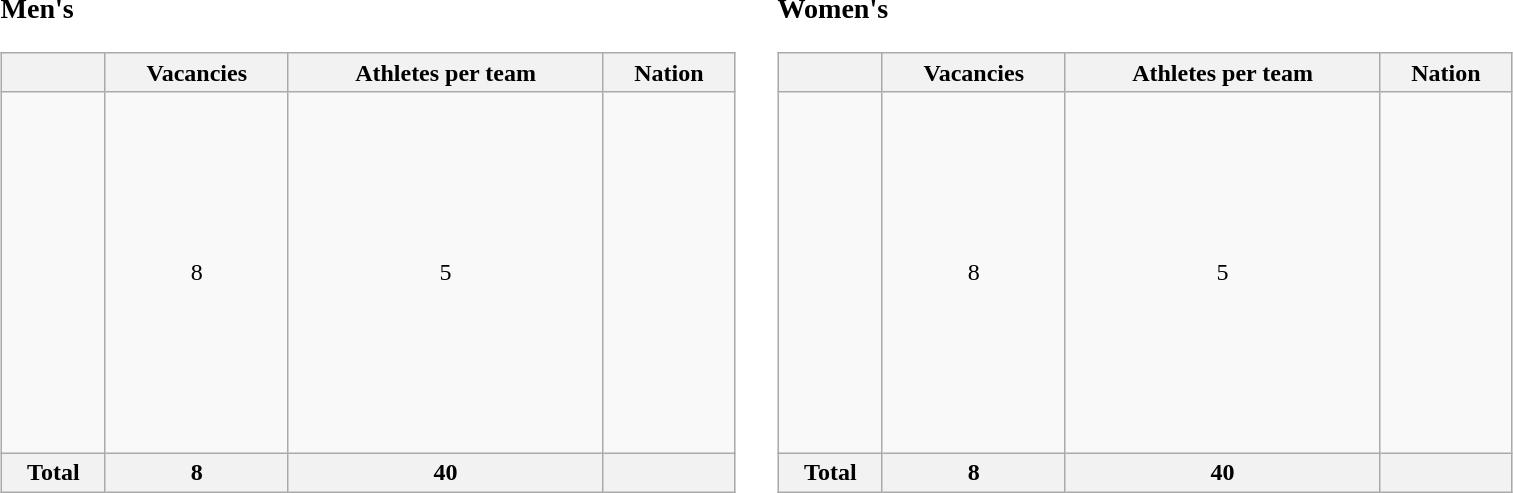<table border="0" cellspacing="10">
<tr>
<td><br><h3>Men's</h3><table class = "wikitable" width=490>
<tr>
<th></th>
<th>Vacancies</th>
<th>Athletes per team</th>
<th>Nation</th>
</tr>
<tr>
<td></td>
<td align="center">8</td>
<td align="center">5</td>
<td><strong><br><br><br><br><br></strong><br><s></s><br><strong><br></strong><br><br><br><br><br></td>
</tr>
<tr>
<th>Total</th>
<th>8</th>
<th>40</th>
<th></th>
</tr>
</table>
</td>
<td><br><h3>Women's</h3><table class = "wikitable" width=490>
<tr>
<th></th>
<th>Vacancies</th>
<th>Athletes per team</th>
<th>Nation</th>
</tr>
<tr>
<td></td>
<td align="center">8</td>
<td align="center">5</td>
<td><strong><br><br><br><br><br><br><br></strong><br><br><br><br><br><br></td>
</tr>
<tr>
<th>Total</th>
<th>8</th>
<th>40</th>
<th></th>
</tr>
</table>
</td>
</tr>
<tr>
<td></td>
</tr>
</table>
